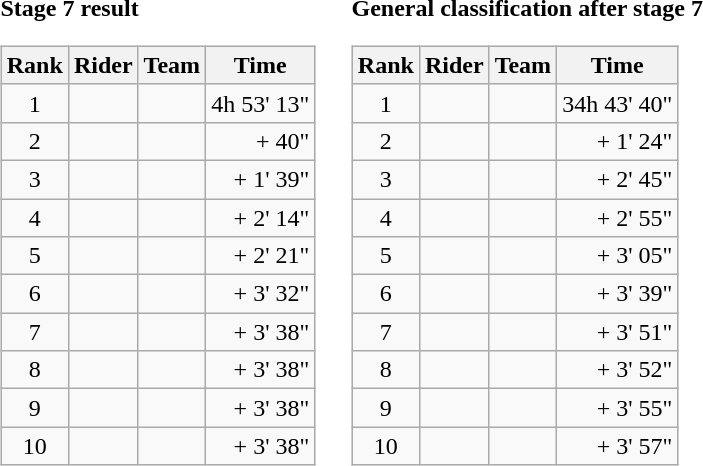<table>
<tr>
<td><strong>Stage 7 result</strong><br><table class="wikitable">
<tr>
<th>Rank</th>
<th>Rider</th>
<th>Team</th>
<th>Time</th>
</tr>
<tr>
<td style="text-align:center;">1</td>
<td></td>
<td></td>
<td style="text-align:right;">4h 53' 13"</td>
</tr>
<tr>
<td style="text-align:center;">2</td>
<td></td>
<td></td>
<td style="text-align:right;">+ 40"</td>
</tr>
<tr>
<td style="text-align:center;">3</td>
<td></td>
<td></td>
<td style="text-align:right;">+ 1' 39"</td>
</tr>
<tr>
<td style="text-align:center;">4</td>
<td></td>
<td></td>
<td style="text-align:right;">+ 2' 14"</td>
</tr>
<tr>
<td style="text-align:center;">5</td>
<td></td>
<td></td>
<td style="text-align:right;">+ 2' 21"</td>
</tr>
<tr>
<td style="text-align:center;">6</td>
<td></td>
<td></td>
<td style="text-align:right;">+ 3' 32"</td>
</tr>
<tr>
<td style="text-align:center;">7</td>
<td></td>
<td></td>
<td style="text-align:right;">+ 3' 38"</td>
</tr>
<tr>
<td style="text-align:center;">8</td>
<td></td>
<td></td>
<td style="text-align:right;">+ 3' 38"</td>
</tr>
<tr>
<td style="text-align:center;">9</td>
<td></td>
<td></td>
<td style="text-align:right;">+ 3' 38"</td>
</tr>
<tr>
<td style="text-align:center;">10</td>
<td></td>
<td></td>
<td style="text-align:right;">+ 3' 38"</td>
</tr>
</table>
</td>
<td></td>
<td><strong>General classification after stage 7</strong><br><table class="wikitable">
<tr>
<th>Rank</th>
<th>Rider</th>
<th>Team</th>
<th>Time</th>
</tr>
<tr>
<td style="text-align:center;">1</td>
<td>  </td>
<td></td>
<td style="text-align:right;">34h 43' 40"</td>
</tr>
<tr>
<td style="text-align:center;">2</td>
<td></td>
<td></td>
<td style="text-align:right;">+ 1' 24"</td>
</tr>
<tr>
<td style="text-align:center;">3</td>
<td></td>
<td></td>
<td style="text-align:right;">+ 2' 45"</td>
</tr>
<tr>
<td style="text-align:center;">4</td>
<td></td>
<td></td>
<td style="text-align:right;">+ 2' 55"</td>
</tr>
<tr>
<td style="text-align:center;">5</td>
<td></td>
<td></td>
<td style="text-align:right;">+ 3' 05"</td>
</tr>
<tr>
<td style="text-align:center;">6</td>
<td></td>
<td></td>
<td style="text-align:right;">+ 3' 39"</td>
</tr>
<tr>
<td style="text-align:center;">7</td>
<td></td>
<td></td>
<td style="text-align:right;">+ 3' 51"</td>
</tr>
<tr>
<td style="text-align:center;">8</td>
<td></td>
<td></td>
<td style="text-align:right;">+ 3' 52"</td>
</tr>
<tr>
<td style="text-align:center;">9</td>
<td></td>
<td></td>
<td style="text-align:right;">+ 3' 55"</td>
</tr>
<tr>
<td style="text-align:center;">10</td>
<td></td>
<td></td>
<td style="text-align:right;">+ 3' 57"</td>
</tr>
</table>
</td>
</tr>
</table>
